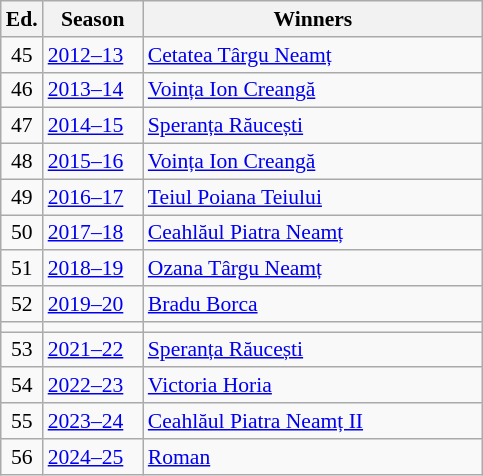<table class="wikitable" style="font-size:90%">
<tr>
<th><abbr>Ed.</abbr></th>
<th width="60">Season</th>
<th width="220">Winners</th>
</tr>
<tr>
<td align=center>45</td>
<td><a href='#'>2012–13</a></td>
<td><a href='#'>Cetatea Târgu Neamț</a></td>
</tr>
<tr>
<td align=center>46</td>
<td><a href='#'>2013–14</a></td>
<td><a href='#'>Voința Ion Creangă</a></td>
</tr>
<tr>
<td align=center>47</td>
<td><a href='#'>2014–15</a></td>
<td><a href='#'>Speranța Răucești</a></td>
</tr>
<tr>
<td align=center>48</td>
<td><a href='#'>2015–16</a></td>
<td><a href='#'>Voința Ion Creangă</a></td>
</tr>
<tr>
<td align=center>49</td>
<td><a href='#'>2016–17</a></td>
<td><a href='#'>Teiul Poiana Teiului</a></td>
</tr>
<tr>
<td align=center>50</td>
<td><a href='#'>2017–18</a></td>
<td><a href='#'>Ceahlăul Piatra Neamț</a></td>
</tr>
<tr>
<td align=center>51</td>
<td><a href='#'>2018–19</a></td>
<td><a href='#'>Ozana Târgu Neamț</a></td>
</tr>
<tr>
<td align=center>52</td>
<td><a href='#'>2019–20</a></td>
<td><a href='#'>Bradu Borca</a></td>
</tr>
<tr>
<td align=center></td>
<td></td>
<td></td>
</tr>
<tr>
<td align=center>53</td>
<td><a href='#'>2021–22</a></td>
<td><a href='#'>Speranța Răucești</a></td>
</tr>
<tr>
<td align=center>54</td>
<td><a href='#'>2022–23</a></td>
<td><a href='#'>Victoria Horia</a></td>
</tr>
<tr>
<td align=center>55</td>
<td><a href='#'>2023–24</a></td>
<td><a href='#'>Ceahlăul Piatra Neamț II</a></td>
</tr>
<tr>
<td align=center>56</td>
<td><a href='#'>2024–25</a></td>
<td><a href='#'>Roman</a></td>
</tr>
</table>
